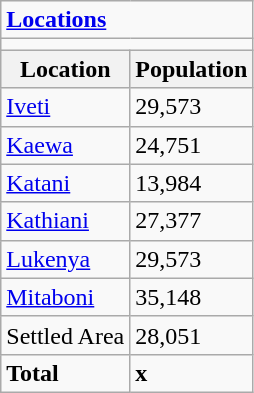<table class="wikitable">
<tr>
<td colspan="2"><strong><a href='#'>Locations</a></strong></td>
</tr>
<tr>
<td colspan="2"></td>
</tr>
<tr>
<th>Location</th>
<th>Population</th>
</tr>
<tr>
<td><a href='#'>Iveti</a></td>
<td>29,573</td>
</tr>
<tr>
<td><a href='#'>Kaewa</a></td>
<td>24,751</td>
</tr>
<tr>
<td><a href='#'>Katani</a></td>
<td>13,984</td>
</tr>
<tr>
<td><a href='#'>Kathiani</a></td>
<td>27,377</td>
</tr>
<tr>
<td><a href='#'>Lukenya</a></td>
<td>29,573</td>
</tr>
<tr>
<td><a href='#'>Mitaboni</a></td>
<td>35,148</td>
</tr>
<tr>
<td>Settled Area</td>
<td>28,051</td>
</tr>
<tr>
<td><strong>Total</strong></td>
<td><strong>x</strong></td>
</tr>
</table>
